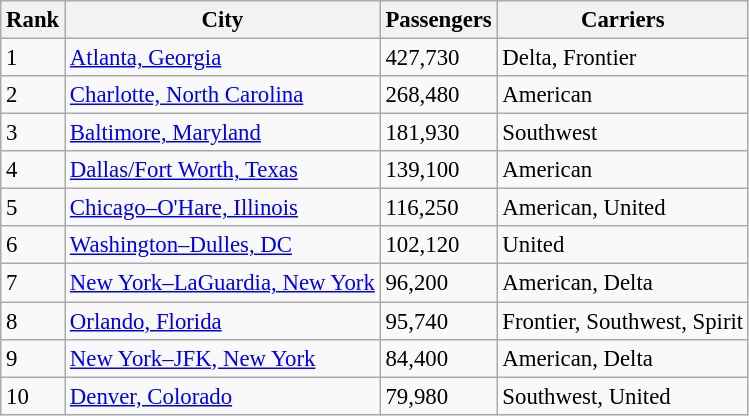<table class="wikitable sortable" style="font-size:95%;">
<tr>
<th>Rank</th>
<th>City</th>
<th>Passengers</th>
<th>Carriers</th>
</tr>
<tr>
<td>1</td>
<td> <a href='#'>Atlanta, Georgia</a></td>
<td>427,730</td>
<td>Delta, Frontier</td>
</tr>
<tr>
<td>2</td>
<td> <a href='#'>Charlotte, North Carolina</a></td>
<td>268,480</td>
<td>American</td>
</tr>
<tr>
<td>3</td>
<td> <a href='#'>Baltimore, Maryland</a></td>
<td>181,930</td>
<td>Southwest</td>
</tr>
<tr>
<td>4</td>
<td> <a href='#'>Dallas/Fort Worth, Texas</a></td>
<td>139,100</td>
<td>American</td>
</tr>
<tr>
<td>5</td>
<td> <a href='#'>Chicago–O'Hare, Illinois</a></td>
<td>116,250</td>
<td>American, United</td>
</tr>
<tr>
<td>6</td>
<td> <a href='#'>Washington–Dulles, DC</a></td>
<td>102,120</td>
<td>United</td>
</tr>
<tr>
<td>7</td>
<td> <a href='#'>New York–LaGuardia, New York</a></td>
<td>96,200</td>
<td>American, Delta</td>
</tr>
<tr>
<td>8</td>
<td> <a href='#'>Orlando, Florida</a></td>
<td>95,740</td>
<td>Frontier, Southwest, Spirit</td>
</tr>
<tr>
<td>9</td>
<td> <a href='#'>New York–JFK, New York</a></td>
<td>84,400</td>
<td>American, Delta</td>
</tr>
<tr>
<td>10</td>
<td> <a href='#'>Denver, Colorado</a></td>
<td>79,980</td>
<td>Southwest, United</td>
</tr>
</table>
